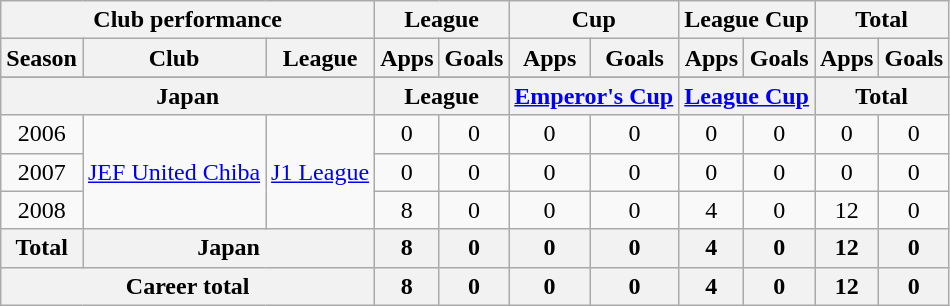<table class="wikitable" style="text-align:center">
<tr>
<th colspan=3>Club performance</th>
<th colspan=2>League</th>
<th colspan=2>Cup</th>
<th colspan=2>League Cup</th>
<th colspan=2>Total</th>
</tr>
<tr>
<th>Season</th>
<th>Club</th>
<th>League</th>
<th>Apps</th>
<th>Goals</th>
<th>Apps</th>
<th>Goals</th>
<th>Apps</th>
<th>Goals</th>
<th>Apps</th>
<th>Goals</th>
</tr>
<tr>
</tr>
<tr>
<th colspan=3>Japan</th>
<th colspan=2>League</th>
<th colspan=2><a href='#'>Emperor's Cup</a></th>
<th colspan=2><a href='#'>League Cup</a></th>
<th colspan=2>Total</th>
</tr>
<tr>
<td>2006</td>
<td rowspan="3"><a href='#'>JEF United Chiba</a></td>
<td rowspan="3"><a href='#'>J1 League</a></td>
<td>0</td>
<td>0</td>
<td>0</td>
<td>0</td>
<td>0</td>
<td>0</td>
<td>0</td>
<td>0</td>
</tr>
<tr>
<td>2007</td>
<td>0</td>
<td>0</td>
<td>0</td>
<td>0</td>
<td>0</td>
<td>0</td>
<td>0</td>
<td>0</td>
</tr>
<tr>
<td>2008</td>
<td>8</td>
<td>0</td>
<td>0</td>
<td>0</td>
<td>4</td>
<td>0</td>
<td>12</td>
<td>0</td>
</tr>
<tr>
<th rowspan=1>Total</th>
<th colspan=2>Japan</th>
<th>8</th>
<th>0</th>
<th>0</th>
<th>0</th>
<th>4</th>
<th>0</th>
<th>12</th>
<th>0</th>
</tr>
<tr>
<th colspan=3>Career total</th>
<th>8</th>
<th>0</th>
<th>0</th>
<th>0</th>
<th>4</th>
<th>0</th>
<th>12</th>
<th>0</th>
</tr>
</table>
